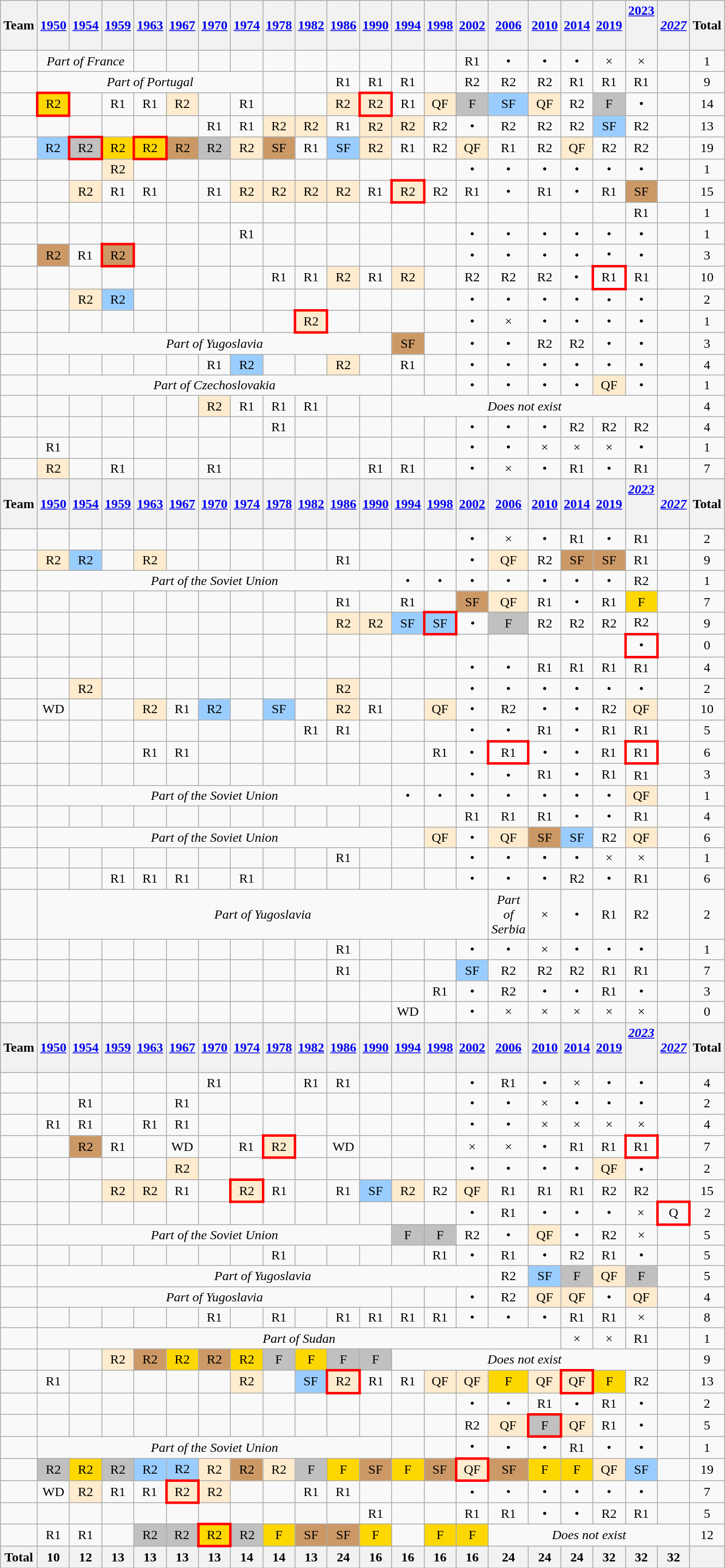<table class="wikitable" style="text-align:center;">
<tr>
<th>Team</th>
<th width="30px"><a href='#'>1950</a><br></th>
<th width="30px"><a href='#'>1954</a><br></th>
<th width="30px"><a href='#'>1959</a><br></th>
<th width="30px"><a href='#'>1963</a><br></th>
<th width="30px"><a href='#'>1967</a><br></th>
<th width="30px"><a href='#'>1970</a><br></th>
<th width="30px"><a href='#'>1974</a><br></th>
<th width="30px"><a href='#'>1978</a><br></th>
<th width="30px"><a href='#'>1982</a><br></th>
<th width="30px"><a href='#'>1986</a><br></th>
<th width="30px"><a href='#'>1990</a><br></th>
<th width="30px"><a href='#'>1994</a><br></th>
<th width="30px"><a href='#'>1998</a><br></th>
<th width="30px"><a href='#'>2002</a><br></th>
<th width="30px"><a href='#'>2006</a><br></th>
<th width="30px"><a href='#'>2010</a><br></th>
<th width="30px"><a href='#'>2014</a><br></th>
<th width="30px"><a href='#'>2019</a><br></th>
<th width="30px"><a href='#'>2023</a><br><br><br></th>
<th width="30px"><em><a href='#'>2027</a><br></em></th>
<th>Total</th>
</tr>
<tr>
<td align="left"></td>
<td colspan="3"><em>Part of France</em></td>
<td></td>
<td></td>
<td></td>
<td></td>
<td></td>
<td></td>
<td></td>
<td></td>
<td></td>
<td></td>
<td>R1<br></td>
<td>•</td>
<td>•</td>
<td>•</td>
<td>×</td>
<td>×</td>
<td></td>
<td>1</td>
</tr>
<tr>
<td align="left"></td>
<td colspan="7"><em>Part of Portugal</em></td>
<td></td>
<td></td>
<td>R1<br></td>
<td>R1<br></td>
<td>R1<br></td>
<td></td>
<td>R2<br></td>
<td>R2<br></td>
<td>R2<br></td>
<td>R1<br></td>
<td>R1<br></td>
<td>R1<br></td>
<td></td>
<td>9</td>
</tr>
<tr>
<td align="left"></td>
<td bgcolor="gold" style="border: 3px solid red">R2<br><strong></strong></td>
<td></td>
<td>R1<br></td>
<td>R1<br></td>
<td bgcolor="#ffebcd">R2<br></td>
<td></td>
<td>R1<br></td>
<td></td>
<td></td>
<td bgcolor="#ffebcd">R2<br></td>
<td bgcolor="#ffebcd" style="border: 3px solid red">R2<br></td>
<td>R1<br></td>
<td bgcolor="#ffebcd">QF<br></td>
<td bgcolor="silver">F<br><strong></strong></td>
<td style="background-color:#9acdff;">SF<br></td>
<td bgcolor="#ffebcd">QF<br></td>
<td>R2<br></td>
<td bgcolor="silver">F<br><strong></strong></td>
<td>•</td>
<td></td>
<td>14</td>
</tr>
<tr>
<td align="left"></td>
<td></td>
<td></td>
<td></td>
<td></td>
<td></td>
<td>R1<br></td>
<td>R1<br></td>
<td bgcolor="#ffebcd">R2<br></td>
<td bgcolor="#ffebcd">R2<br></td>
<td>R1<br></td>
<td bgcolor="#ffebcd">R2<br></td>
<td bgcolor="#ffebcd">R2<br></td>
<td>R2<br></td>
<td>•</td>
<td>R2<br></td>
<td>R2<br></td>
<td>R2<br></td>
<td style="background-color:#9acdff;">SF<br></td>
<td>R2<br></td>
<td></td>
<td>13</td>
</tr>
<tr>
<td align="left"></td>
<td style="background-color:#9acdff;">R2<br></td>
<td bgcolor="silver" style="border: 3px solid red">R2<br><strong></strong></td>
<td bgcolor="gold">R2<br><strong></strong></td>
<td bgcolor="gold" style="border: 3px solid red">R2<br><strong></strong></td>
<td bgcolor="cc9966">R2<br><strong></strong></td>
<td bgcolor="silver">R2<br><strong></strong></td>
<td bgcolor="#ffebcd">R2<br></td>
<td bgcolor="cc9966">SF<br><strong></strong></td>
<td>R1<br></td>
<td style="background-color:#9acdff;">SF<br></td>
<td bgcolor="#ffebcd">R2<br></td>
<td>R1<br></td>
<td>R2<br></td>
<td bgcolor="#ffebcd">QF<br></td>
<td>R1<br></td>
<td>R2<br></td>
<td bgcolor="#ffebcd">QF<br></td>
<td>R2<br></td>
<td>R2<br></td>
<td></td>
<td>19</td>
</tr>
<tr>
<td align="left"></td>
<td></td>
<td></td>
<td bgcolor="#ffebcd">R2<br></td>
<td></td>
<td></td>
<td></td>
<td></td>
<td></td>
<td></td>
<td></td>
<td></td>
<td></td>
<td></td>
<td>•</td>
<td>•</td>
<td>•</td>
<td>•</td>
<td>•</td>
<td>•</td>
<td></td>
<td>1</td>
</tr>
<tr>
<td align="left"></td>
<td></td>
<td bgcolor="#ffebcd">R2<br></td>
<td>R1<br></td>
<td>R1<br></td>
<td></td>
<td>R1<br></td>
<td bgcolor="#ffebcd">R2<br></td>
<td bgcolor="#ffebcd">R2<br></td>
<td bgcolor="#ffebcd">R2<br></td>
<td bgcolor="#ffebcd">R2<br></td>
<td>R1<br></td>
<td bgcolor="#ffebcd" style="border: 3px solid red">R2<br></td>
<td>R2<br></td>
<td>R1<br></td>
<td>•</td>
<td>R1<br></td>
<td>•</td>
<td>R1<br></td>
<td bgcolor="cc9966">SF<br><strong></strong></td>
<td></td>
<td>15</td>
</tr>
<tr>
<td align="left"></td>
<td></td>
<td></td>
<td></td>
<td></td>
<td></td>
<td></td>
<td></td>
<td></td>
<td></td>
<td></td>
<td></td>
<td></td>
<td></td>
<td></td>
<td></td>
<td></td>
<td></td>
<td></td>
<td>R1<br></td>
<td></td>
<td>1</td>
</tr>
<tr>
<td align="left"></td>
<td></td>
<td></td>
<td></td>
<td></td>
<td></td>
<td></td>
<td>R1<br></td>
<td></td>
<td></td>
<td></td>
<td></td>
<td></td>
<td></td>
<td>•</td>
<td>•</td>
<td>•</td>
<td>•</td>
<td>•</td>
<td>•</td>
<td></td>
<td>1</td>
</tr>
<tr>
<td align="left"></td>
<td bgcolor="cc9966">R2<br><strong></strong></td>
<td>R1<br></td>
<td bgcolor="cc9966" style="border: 3px solid red">R2<br><strong></strong></td>
<td></td>
<td></td>
<td></td>
<td></td>
<td></td>
<td></td>
<td></td>
<td></td>
<td></td>
<td></td>
<td>•</td>
<td>•</td>
<td>•</td>
<td>•</td>
<td>•</td>
<td>•</td>
<td></td>
<td>3</td>
</tr>
<tr>
<td align="left"></td>
<td></td>
<td></td>
<td></td>
<td></td>
<td></td>
<td></td>
<td></td>
<td>R1<br></td>
<td>R1<br></td>
<td bgcolor="#ffebcd">R2<br></td>
<td>R1<br></td>
<td bgcolor="#ffebcd">R2<br></td>
<td></td>
<td>R2<br></td>
<td>R2<br></td>
<td>R2<br></td>
<td>•</td>
<td style="border: 3px solid red">R1<br></td>
<td>R1<br></td>
<td></td>
<td>10</td>
</tr>
<tr>
<td align="left"><br></td>
<td></td>
<td bgcolor="#ffebcd">R2<br></td>
<td style="background-color:#9acdff;">R2<br></td>
<td></td>
<td></td>
<td></td>
<td></td>
<td></td>
<td></td>
<td></td>
<td></td>
<td></td>
<td></td>
<td>•</td>
<td>•</td>
<td>•</td>
<td>•</td>
<td>•</td>
<td>•</td>
<td></td>
<td>2</td>
</tr>
<tr>
<td align="left"></td>
<td></td>
<td></td>
<td></td>
<td></td>
<td></td>
<td></td>
<td></td>
<td></td>
<td bgcolor="#ffebcd" style="border: 3px solid red">R2<br></td>
<td></td>
<td></td>
<td></td>
<td></td>
<td>•</td>
<td>×</td>
<td>•</td>
<td>•</td>
<td>•</td>
<td>•</td>
<td></td>
<td>1</td>
</tr>
<tr>
<td align="left"></td>
<td colspan="11"><em>Part of Yugoslavia</em></td>
<td bgcolor="cc9966">SF<br><strong></strong></td>
<td></td>
<td>•</td>
<td>•</td>
<td>R2<br></td>
<td>R2<br></td>
<td>•</td>
<td>•</td>
<td></td>
<td>3</td>
</tr>
<tr>
<td align="left"></td>
<td></td>
<td></td>
<td></td>
<td></td>
<td></td>
<td>R1<br></td>
<td style="background-color:#9acdff;">R2<br></td>
<td></td>
<td></td>
<td bgcolor="#ffebcd">R2<br></td>
<td></td>
<td>R1<br></td>
<td></td>
<td>•</td>
<td>•</td>
<td>•</td>
<td>•</td>
<td>•</td>
<td>•</td>
<td></td>
<td>4</td>
</tr>
<tr>
<td align="left"></td>
<td colspan="11"><em>Part of Czechoslovakia</em></td>
<td></td>
<td></td>
<td>•</td>
<td>•</td>
<td>•</td>
<td>•</td>
<td bgcolor="#ffebcd">QF<br></td>
<td>•</td>
<td></td>
<td>1</td>
</tr>
<tr>
<td align="left"><em></em></td>
<td></td>
<td></td>
<td></td>
<td></td>
<td></td>
<td bgcolor="#ffebcd">R2<br></td>
<td>R1<br></td>
<td>R1<br></td>
<td>R1<br></td>
<td></td>
<td></td>
<td colspan="8"><em>Does not exist</em></td>
<td></td>
<td>4</td>
</tr>
<tr>
<td align="left"></td>
<td></td>
<td></td>
<td></td>
<td></td>
<td></td>
<td></td>
<td></td>
<td>R1<br></td>
<td></td>
<td></td>
<td></td>
<td></td>
<td></td>
<td>•</td>
<td>•</td>
<td>•</td>
<td>R2<br></td>
<td>R2<br></td>
<td>R2<br></td>
<td></td>
<td>4</td>
</tr>
<tr>
<td align="left"></td>
<td>R1<br></td>
<td></td>
<td></td>
<td></td>
<td></td>
<td></td>
<td></td>
<td></td>
<td></td>
<td></td>
<td></td>
<td></td>
<td></td>
<td>•</td>
<td>•</td>
<td>×</td>
<td>×</td>
<td>×</td>
<td>•</td>
<td></td>
<td>1</td>
</tr>
<tr>
<td align="left"><br></td>
<td bgcolor="#ffebcd">R2<br></td>
<td></td>
<td>R1<br></td>
<td></td>
<td></td>
<td>R1<br></td>
<td></td>
<td></td>
<td></td>
<td></td>
<td>R1<br></td>
<td>R1<br></td>
<td></td>
<td>•</td>
<td>×</td>
<td>•</td>
<td>R1<br></td>
<td>•</td>
<td>R1<br></td>
<td></td>
<td>7</td>
</tr>
<tr style="background:#cccccc;">
<th>Team</th>
<th><a href='#'>1950</a><br></th>
<th><a href='#'>1954</a><br></th>
<th><a href='#'>1959</a><br></th>
<th><a href='#'>1963</a><br></th>
<th><a href='#'>1967</a><br></th>
<th><a href='#'>1970</a><br></th>
<th><a href='#'>1974</a><br></th>
<th><a href='#'>1978</a><br></th>
<th><a href='#'>1982</a><br></th>
<th><a href='#'>1986</a><br></th>
<th><a href='#'>1990</a><br></th>
<th><a href='#'>1994</a><br></th>
<th><a href='#'>1998</a><br></th>
<th><a href='#'>2002</a><br></th>
<th><a href='#'>2006</a><br></th>
<th><a href='#'>2010</a><br></th>
<th><a href='#'>2014</a><br></th>
<th><a href='#'>2019</a><br></th>
<th><em><a href='#'>2023</a><br></em><br><br></th>
<th><em><a href='#'>2027</a><br></em></th>
<th>Total</th>
</tr>
<tr>
<td align="left"></td>
<td></td>
<td></td>
<td></td>
<td></td>
<td></td>
<td></td>
<td></td>
<td></td>
<td></td>
<td></td>
<td></td>
<td></td>
<td></td>
<td>•</td>
<td>×</td>
<td>•</td>
<td>R1<br></td>
<td>•</td>
<td>R1<br></td>
<td></td>
<td>2</td>
</tr>
<tr>
<td align="left"></td>
<td bgcolor="#ffebcd">R2<br></td>
<td style="background-color:#9acdff;">R2<br></td>
<td></td>
<td bgcolor="#ffebcd">R2<br></td>
<td></td>
<td></td>
<td></td>
<td></td>
<td></td>
<td>R1<br></td>
<td></td>
<td></td>
<td></td>
<td>•</td>
<td bgcolor="#ffebcd">QF<br></td>
<td>R2<br></td>
<td bgcolor="cc9966">SF<br><strong></strong></td>
<td bgcolor="cc9966">SF<br><strong></strong></td>
<td>R1<br></td>
<td></td>
<td>9</td>
</tr>
<tr>
<td align="left"></td>
<td colspan="11"><em>Part of the Soviet Union</em></td>
<td>•</td>
<td>•</td>
<td>•</td>
<td>•</td>
<td>•</td>
<td>•</td>
<td>•</td>
<td>R2<br></td>
<td></td>
<td>1</td>
</tr>
<tr>
<td align="left"><br></td>
<td></td>
<td></td>
<td></td>
<td></td>
<td></td>
<td></td>
<td></td>
<td></td>
<td></td>
<td>R1<br></td>
<td></td>
<td>R1<br></td>
<td></td>
<td bgcolor="cc9966">SF<br><strong></strong></td>
<td bgcolor="#ffebcd">QF<br></td>
<td>R1<br></td>
<td>•</td>
<td>R1<br></td>
<td bgcolor="gold">F<br><strong></strong></td>
<td></td>
<td>7</td>
</tr>
<tr>
<td align="left"></td>
<td></td>
<td></td>
<td></td>
<td></td>
<td></td>
<td></td>
<td></td>
<td></td>
<td></td>
<td bgcolor="#ffebcd">R2<br></td>
<td bgcolor="#ffebcd">R2<br></td>
<td style="background-color:#9acdff;">SF<br></td>
<td style="background-color:#9acdff; border: 3px solid red">SF<br></td>
<td>•</td>
<td bgcolor="silver">F<br><strong></strong></td>
<td>R2<br></td>
<td>R2<br></td>
<td>R2<br></td>
<td>R2<br></td>
<td></td>
<td>9</td>
</tr>
<tr>
<td align="left"></td>
<td></td>
<td></td>
<td></td>
<td></td>
<td></td>
<td></td>
<td></td>
<td></td>
<td></td>
<td></td>
<td></td>
<td></td>
<td></td>
<td></td>
<td></td>
<td></td>
<td></td>
<td></td>
<td style="border: 3px solid red">•</td>
<td></td>
<td>0</td>
</tr>
<tr>
<td align="left"></td>
<td></td>
<td></td>
<td></td>
<td></td>
<td></td>
<td></td>
<td></td>
<td></td>
<td></td>
<td></td>
<td></td>
<td></td>
<td></td>
<td>•</td>
<td>•</td>
<td>R1<br></td>
<td>R1<br></td>
<td>R1<br></td>
<td>R1<br></td>
<td></td>
<td>4</td>
</tr>
<tr>
<td align="left"></td>
<td></td>
<td bgcolor="#ffebcd">R2<br></td>
<td></td>
<td></td>
<td></td>
<td></td>
<td></td>
<td></td>
<td></td>
<td bgcolor="#ffebcd">R2<br></td>
<td></td>
<td></td>
<td></td>
<td>•</td>
<td>•</td>
<td>•</td>
<td>•</td>
<td>•</td>
<td>•</td>
<td></td>
<td>2</td>
</tr>
<tr>
<td align="left"></td>
<td>WD</td>
<td></td>
<td></td>
<td bgcolor="#ffebcd">R2<br></td>
<td>R1<br></td>
<td style="background-color:#9acdff;">R2<br></td>
<td></td>
<td style="background-color:#9acdff;">SF<br></td>
<td></td>
<td bgcolor="#ffebcd">R2<br></td>
<td>R1<br></td>
<td></td>
<td bgcolor="#ffebcd">QF<br></td>
<td>•</td>
<td>R2<br></td>
<td>•</td>
<td>•</td>
<td>R2<br></td>
<td bgcolor="#ffebcd">QF<br></td>
<td></td>
<td>10</td>
</tr>
<tr>
<td align="left"></td>
<td></td>
<td></td>
<td></td>
<td></td>
<td></td>
<td></td>
<td></td>
<td></td>
<td>R1<br></td>
<td>R1<br></td>
<td></td>
<td></td>
<td></td>
<td>•</td>
<td>•</td>
<td>R1<br></td>
<td>•</td>
<td>R1<br></td>
<td>R1<br></td>
<td></td>
<td>5</td>
</tr>
<tr>
<td align="left"></td>
<td></td>
<td></td>
<td></td>
<td>R1<br></td>
<td>R1<br></td>
<td></td>
<td></td>
<td></td>
<td></td>
<td></td>
<td></td>
<td></td>
<td>R1<br></td>
<td>•</td>
<td style="border: 3px solid red">R1<br></td>
<td>•</td>
<td>•</td>
<td>R1<br></td>
<td style="border: 3px solid red">R1<br></td>
<td></td>
<td>6</td>
</tr>
<tr>
<td align="left"></td>
<td></td>
<td></td>
<td></td>
<td></td>
<td></td>
<td></td>
<td></td>
<td></td>
<td></td>
<td></td>
<td></td>
<td></td>
<td></td>
<td>•</td>
<td>•</td>
<td>R1<br></td>
<td>•</td>
<td>R1<br></td>
<td>R1<br></td>
<td></td>
<td>3</td>
</tr>
<tr>
<td align="left"></td>
<td colspan="11"><em>Part of the Soviet Union</em></td>
<td>•</td>
<td>•</td>
<td>•</td>
<td>•</td>
<td>•</td>
<td>•</td>
<td>•</td>
<td bgcolor="#ffebcd">QF<br></td>
<td></td>
<td>1</td>
</tr>
<tr>
<td align="left"></td>
<td></td>
<td></td>
<td></td>
<td></td>
<td></td>
<td></td>
<td></td>
<td></td>
<td></td>
<td></td>
<td></td>
<td></td>
<td></td>
<td>R1<br></td>
<td>R1<br></td>
<td>R1<br></td>
<td>•</td>
<td>•</td>
<td>R1<br></td>
<td></td>
<td>4</td>
</tr>
<tr>
<td align="left"></td>
<td colspan="11"><em>Part of the Soviet Union</em></td>
<td></td>
<td bgcolor="#ffebcd">QF<br></td>
<td>•</td>
<td bgcolor="#ffebcd">QF<br></td>
<td bgcolor="cc9966">SF<br><strong></strong></td>
<td style="background-color:#9acdff;">SF<br></td>
<td>R2<br></td>
<td bgcolor="#ffebcd">QF<br></td>
<td></td>
<td>6</td>
</tr>
<tr>
<td align="left"></td>
<td></td>
<td></td>
<td></td>
<td></td>
<td></td>
<td></td>
<td></td>
<td></td>
<td></td>
<td>R1<br></td>
<td></td>
<td></td>
<td></td>
<td>•</td>
<td>•</td>
<td>•</td>
<td>•</td>
<td>×</td>
<td>×</td>
<td></td>
<td>1</td>
</tr>
<tr>
<td align="left"></td>
<td></td>
<td></td>
<td>R1<br></td>
<td>R1<br></td>
<td>R1<br></td>
<td></td>
<td>R1<br></td>
<td></td>
<td></td>
<td></td>
<td></td>
<td></td>
<td></td>
<td>•</td>
<td>•</td>
<td>•</td>
<td>R2<br></td>
<td>•</td>
<td>R1<br></td>
<td></td>
<td>6</td>
</tr>
<tr>
<td align="left"></td>
<td colspan="14"><em>Part of Yugoslavia</em></td>
<td><em>Part of Serbia</em></td>
<td>×</td>
<td>•</td>
<td>R1<br></td>
<td>R2<br></td>
<td></td>
<td>2</td>
</tr>
<tr>
<td align="left"></td>
<td></td>
<td></td>
<td></td>
<td></td>
<td></td>
<td></td>
<td></td>
<td></td>
<td></td>
<td>R1<br></td>
<td></td>
<td></td>
<td></td>
<td>•</td>
<td>•</td>
<td>×</td>
<td>•</td>
<td>•</td>
<td>•</td>
<td></td>
<td>1</td>
</tr>
<tr>
<td align="left"></td>
<td></td>
<td></td>
<td></td>
<td></td>
<td></td>
<td></td>
<td></td>
<td></td>
<td></td>
<td>R1<br></td>
<td></td>
<td></td>
<td></td>
<td style="background-color:#9acdff;">SF<br></td>
<td>R2<br></td>
<td>R2<br></td>
<td>R2<br></td>
<td>R1<br></td>
<td>R1<br></td>
<td></td>
<td>7</td>
</tr>
<tr>
<td align="left"></td>
<td></td>
<td></td>
<td></td>
<td></td>
<td></td>
<td></td>
<td></td>
<td></td>
<td></td>
<td></td>
<td></td>
<td></td>
<td>R1<br></td>
<td>•</td>
<td>R2<br></td>
<td>•</td>
<td>•</td>
<td>R1<br></td>
<td>•</td>
<td></td>
<td>3</td>
</tr>
<tr>
<td align="left"></td>
<td></td>
<td></td>
<td></td>
<td></td>
<td></td>
<td></td>
<td></td>
<td></td>
<td></td>
<td></td>
<td></td>
<td>WD</td>
<td></td>
<td>•</td>
<td>×</td>
<td>×</td>
<td>×</td>
<td>×</td>
<td>×</td>
<td></td>
<td>0</td>
</tr>
<tr style="background:#cccccc;">
<th>Team</th>
<th><a href='#'>1950</a><br></th>
<th><a href='#'>1954</a><br></th>
<th><a href='#'>1959</a><br></th>
<th><a href='#'>1963</a><br></th>
<th><a href='#'>1967</a><br></th>
<th><a href='#'>1970</a><br></th>
<th><a href='#'>1974</a><br></th>
<th><a href='#'>1978</a><br></th>
<th><a href='#'>1982</a><br></th>
<th><a href='#'>1986</a><br></th>
<th><a href='#'>1990</a><br></th>
<th><a href='#'>1994</a><br></th>
<th><a href='#'>1998</a><br></th>
<th><a href='#'>2002</a><br></th>
<th><a href='#'>2006</a><br></th>
<th><a href='#'>2010</a><br></th>
<th><a href='#'>2014</a><br></th>
<th><a href='#'>2019</a><br></th>
<th><em><a href='#'>2023</a><br></em><br><br></th>
<th><em><a href='#'>2027</a><br></em></th>
<th>Total</th>
</tr>
<tr>
<td align="left"></td>
<td></td>
<td></td>
<td></td>
<td></td>
<td></td>
<td>R1<br></td>
<td></td>
<td></td>
<td>R1<br></td>
<td>R1<br></td>
<td></td>
<td></td>
<td></td>
<td>•</td>
<td>R1<br></td>
<td>•</td>
<td>×</td>
<td>•</td>
<td>•</td>
<td></td>
<td>4</td>
</tr>
<tr>
<td align="left"></td>
<td></td>
<td>R1<br></td>
<td></td>
<td></td>
<td>R1<br></td>
<td></td>
<td></td>
<td></td>
<td></td>
<td></td>
<td></td>
<td></td>
<td></td>
<td>•</td>
<td>•</td>
<td>×</td>
<td>•</td>
<td>•</td>
<td>•</td>
<td></td>
<td>2</td>
</tr>
<tr>
<td align="left"></td>
<td>R1<br></td>
<td>R1<br></td>
<td></td>
<td>R1<br></td>
<td>R1<br></td>
<td></td>
<td></td>
<td></td>
<td></td>
<td></td>
<td></td>
<td></td>
<td></td>
<td>•</td>
<td>•</td>
<td>×</td>
<td>×</td>
<td>×</td>
<td>×</td>
<td></td>
<td>4</td>
</tr>
<tr>
<td align="left"></td>
<td></td>
<td bgcolor="cc9966">R2<br><strong></strong></td>
<td>R1<br></td>
<td></td>
<td>WD</td>
<td></td>
<td>R1<br></td>
<td bgcolor="#ffebcd" style="border: 3px solid red">R2<br></td>
<td></td>
<td>WD</td>
<td></td>
<td></td>
<td></td>
<td>×</td>
<td>×</td>
<td>•</td>
<td>R1<br></td>
<td>R1<br></td>
<td style="border: 3px solid red">R1<br></td>
<td></td>
<td>7</td>
</tr>
<tr>
<td align="left"></td>
<td></td>
<td></td>
<td></td>
<td></td>
<td bgcolor="#ffebcd">R2<br></td>
<td></td>
<td></td>
<td></td>
<td></td>
<td></td>
<td></td>
<td></td>
<td></td>
<td>•</td>
<td>•</td>
<td>•</td>
<td>•</td>
<td bgcolor="#ffebcd">QF<br></td>
<td>•</td>
<td></td>
<td>2</td>
</tr>
<tr>
<td align="left"></td>
<td></td>
<td></td>
<td bgcolor="#ffebcd">R2<br></td>
<td bgcolor="#ffebcd">R2<br></td>
<td>R1<br></td>
<td></td>
<td bgcolor="#ffebcd" style="border: 3px solid red">R2<br></td>
<td>R1<br></td>
<td></td>
<td>R1<br></td>
<td style="background-color:#9acdff;">SF<br></td>
<td bgcolor="#ffebcd">R2<br></td>
<td>R2<br></td>
<td bgcolor="#ffebcd">QF<br></td>
<td>R1<br></td>
<td>R1<br></td>
<td>R1<br></td>
<td>R2<br></td>
<td>R2<br></td>
<td></td>
<td>15</td>
</tr>
<tr>
<td align="left"></td>
<td></td>
<td></td>
<td></td>
<td></td>
<td></td>
<td></td>
<td></td>
<td></td>
<td></td>
<td></td>
<td></td>
<td></td>
<td></td>
<td>•</td>
<td>R1<br></td>
<td>•</td>
<td>•</td>
<td>•</td>
<td>×</td>
<td style="border: 3px solid red">Q</td>
<td>2</td>
</tr>
<tr>
<td align="left"></td>
<td colspan="11"><em>Part of the Soviet Union</em></td>
<td bgcolor="silver">F<br><strong></strong></td>
<td bgcolor="silver">F<br><strong></strong></td>
<td>R2<br></td>
<td>•</td>
<td bgcolor="#ffebcd">QF<br></td>
<td>•</td>
<td>R2<br></td>
<td>×</td>
<td></td>
<td>5</td>
</tr>
<tr>
<td align="left"></td>
<td></td>
<td></td>
<td></td>
<td></td>
<td></td>
<td></td>
<td></td>
<td>R1<br></td>
<td></td>
<td></td>
<td></td>
<td></td>
<td>R1<br></td>
<td>•</td>
<td>R1<br></td>
<td>•</td>
<td>R2<br></td>
<td>R1<br></td>
<td>•</td>
<td></td>
<td>5</td>
</tr>
<tr>
<td align="left"><br></td>
<td colspan="14"><em>Part of Yugoslavia</em></td>
<td>R2<br></td>
<td style="background-color:#9acdff;">SF<br></td>
<td bgcolor="silver">F<br><strong></strong></td>
<td bgcolor="#ffebcd">QF<br></td>
<td bgcolor="silver">F<br><strong></strong></td>
<td></td>
<td>5</td>
</tr>
<tr>
<td align="left"></td>
<td colspan="11"><em>Part of Yugoslavia</em></td>
<td></td>
<td></td>
<td>•</td>
<td>R2<br></td>
<td bgcolor="#ffebcd">QF<br></td>
<td bgcolor="#ffebcd">QF<br></td>
<td>•</td>
<td bgcolor="#ffebcd">QF<br></td>
<td></td>
<td>4</td>
</tr>
<tr>
<td align="left"></td>
<td></td>
<td></td>
<td></td>
<td></td>
<td></td>
<td>R1<br></td>
<td></td>
<td>R1<br></td>
<td></td>
<td>R1<br></td>
<td>R1<br></td>
<td>R1<br></td>
<td>R1<br></td>
<td>•</td>
<td>•</td>
<td>•</td>
<td>R1<br></td>
<td>R1<br></td>
<td>×</td>
<td></td>
<td>8</td>
</tr>
<tr>
<td align="left"></td>
<td colspan="16"><em>Part of Sudan</em></td>
<td>×</td>
<td>×</td>
<td>R1<br></td>
<td></td>
<td>1</td>
</tr>
<tr>
<td align="left"><em></em></td>
<td></td>
<td></td>
<td bgcolor="#ffebcd">R2<br></td>
<td bgcolor="cc9966">R2<br><strong></strong></td>
<td bgcolor="gold">R2<br><strong></strong></td>
<td bgcolor="cc9966">R2<br><strong></strong></td>
<td bgcolor="gold">R2<br><strong></strong></td>
<td bgcolor="silver">F<br><strong></strong></td>
<td bgcolor="gold">F<br><strong></strong></td>
<td bgcolor="silver">F<br><strong></strong></td>
<td bgcolor="silver">F<br><strong></strong></td>
<td colspan="8"><em>Does not exist</em></td>
<td></td>
<td>9</td>
</tr>
<tr>
<td align="left"></td>
<td>R1<br></td>
<td></td>
<td></td>
<td></td>
<td></td>
<td></td>
<td bgcolor="#ffebcd">R2<br></td>
<td></td>
<td style="background-color:#9acdff;">SF<br></td>
<td bgcolor="#ffebcd" style="border: 3px solid red">R2<br></td>
<td>R1<br></td>
<td>R1<br></td>
<td bgcolor="#ffebcd">QF<br></td>
<td bgcolor="#ffebcd">QF<br></td>
<td bgcolor="gold">F<br><strong></strong></td>
<td bgcolor="#ffebcd">QF<br></td>
<td bgcolor="#ffebcd" style="border: 3px solid red">QF<br></td>
<td bgcolor="gold">F<br><strong></strong></td>
<td>R2<br></td>
<td></td>
<td>13</td>
</tr>
<tr>
<td align="left"></td>
<td></td>
<td></td>
<td></td>
<td></td>
<td></td>
<td></td>
<td></td>
<td></td>
<td></td>
<td></td>
<td></td>
<td></td>
<td></td>
<td>•</td>
<td>•</td>
<td>R1<br></td>
<td>•</td>
<td>R1<br></td>
<td>•</td>
<td></td>
<td>2</td>
</tr>
<tr>
<td align="left"></td>
<td></td>
<td></td>
<td></td>
<td></td>
<td></td>
<td></td>
<td></td>
<td></td>
<td></td>
<td></td>
<td></td>
<td></td>
<td></td>
<td>R2<br></td>
<td bgcolor="#ffebcd">QF<br></td>
<td bgcolor="silver" style="border: 3px solid red">F<br><strong></strong></td>
<td bgcolor="#ffebcd">QF<br></td>
<td>R1<br></td>
<td>•</td>
<td></td>
<td>5</td>
</tr>
<tr>
<td align="left"></td>
<td colspan="11"><em>Part of the Soviet Union</em></td>
<td></td>
<td></td>
<td>•</td>
<td>•</td>
<td>•</td>
<td>R1<br></td>
<td>•</td>
<td>•</td>
<td></td>
<td>1</td>
</tr>
<tr>
<td align="left"></td>
<td bgcolor="silver">R2<br><strong></strong></td>
<td bgcolor="gold">R2<br><strong></strong></td>
<td bgcolor="silver">R2<br><strong></strong></td>
<td style="background-color:#9acdff;">R2<br></td>
<td style="background-color:#9acdff;">R2<br></td>
<td bgcolor="#ffebcd">R2<br></td>
<td bgcolor="cc9966">R2<br><strong></strong></td>
<td bgcolor="#ffebcd">R2<br></td>
<td bgcolor="silver">F<br><strong></strong></td>
<td bgcolor="gold">F<br><strong></strong></td>
<td bgcolor="cc9966">SF<br><strong></strong></td>
<td bgcolor="gold">F<br><strong></strong></td>
<td bgcolor="cc9966">SF<br><strong></strong></td>
<td bgcolor="#ffebcd" style="border: 3px solid red">QF<br></td>
<td bgcolor="cc9966">SF<br><strong></strong></td>
<td bgcolor="gold">F<br><strong></strong></td>
<td bgcolor="gold">F<br><strong></strong></td>
<td bgcolor="#ffebcd">QF<br></td>
<td style="background-color:#9acdff;">SF<br></td>
<td></td>
<td>19</td>
</tr>
<tr>
<td align="left"></td>
<td>WD</td>
<td bgcolor="#ffebcd">R2<br></td>
<td>R1<br></td>
<td>R1<br></td>
<td bgcolor="#ffebcd" style="border: 3px solid red">R2<br></td>
<td bgcolor="#ffebcd">R2<br></td>
<td></td>
<td></td>
<td>R1<br></td>
<td>R1<br></td>
<td></td>
<td></td>
<td></td>
<td>•</td>
<td>•</td>
<td>•</td>
<td>•</td>
<td>•</td>
<td>•</td>
<td></td>
<td>7</td>
</tr>
<tr>
<td align="left"></td>
<td></td>
<td></td>
<td></td>
<td></td>
<td></td>
<td></td>
<td></td>
<td></td>
<td></td>
<td></td>
<td>R1<br></td>
<td></td>
<td></td>
<td>R1<br></td>
<td>R1<br></td>
<td>•</td>
<td>•</td>
<td>R2<br></td>
<td>R1<br></td>
<td></td>
<td>5</td>
</tr>
<tr>
<td align="left"><em></em><br></td>
<td>R1<br></td>
<td>R1<br></td>
<td></td>
<td bgcolor="silver">R2<br><strong></strong></td>
<td bgcolor="silver">R2<br><strong></strong></td>
<td bgcolor="gold" style="border: 3px solid red">R2<br><strong></strong></td>
<td bgcolor="silver">R2<br><strong></strong></td>
<td bgcolor="gold">F<br><strong></strong></td>
<td bgcolor="cc9966">SF<br><strong></strong></td>
<td bgcolor="cc9966">SF<br><strong></strong></td>
<td bgcolor="gold">F<br><strong></strong></td>
<td></td>
<td bgcolor="gold">F<br><strong></strong></td>
<td bgcolor="gold">F<br><strong></strong></td>
<td colspan="6"><em>Does not exist</em></td>
<td>12</td>
</tr>
<tr style="background:#cccccc;">
<th>Total</th>
<th>10</th>
<th>12</th>
<th>13</th>
<th>13</th>
<th>13</th>
<th>13</th>
<th>14</th>
<th>14</th>
<th>13</th>
<th>24</th>
<th>16</th>
<th>16</th>
<th>16</th>
<th>16</th>
<th>24</th>
<th>24</th>
<th>24</th>
<th>32</th>
<th>32</th>
<th>32</th>
<th></th>
</tr>
</table>
